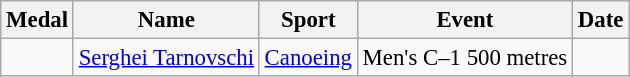<table class="wikitable sortable" style="font-size: 95%;">
<tr>
<th>Medal</th>
<th>Name</th>
<th>Sport</th>
<th>Event</th>
<th>Date</th>
</tr>
<tr>
<td></td>
<td><a href='#'>Serghei Tarnovschi</a></td>
<td><a href='#'>Canoeing</a></td>
<td>Men's C–1 500 metres</td>
<td></td>
</tr>
</table>
